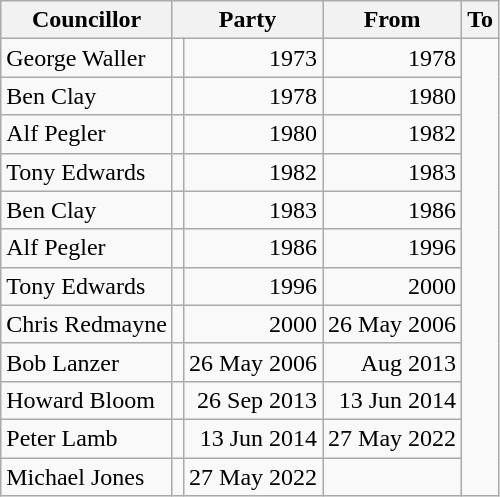<table class=wikitable>
<tr>
<th>Councillor</th>
<th colspan=2>Party</th>
<th>From</th>
<th>To</th>
</tr>
<tr>
<td>George Waller</td>
<td></td>
<td align=right>1973</td>
<td align=right>1978</td>
</tr>
<tr>
<td>Ben Clay</td>
<td></td>
<td align=right>1978</td>
<td align=right>1980</td>
</tr>
<tr>
<td>Alf Pegler</td>
<td></td>
<td align=right>1980</td>
<td align=right>1982</td>
</tr>
<tr>
<td>Tony Edwards</td>
<td></td>
<td align=right>1982</td>
<td align=right>1983</td>
</tr>
<tr>
<td>Ben Clay</td>
<td></td>
<td align=right>1983</td>
<td align=right>1986</td>
</tr>
<tr>
<td>Alf Pegler</td>
<td></td>
<td align=right>1986</td>
<td align=right>1996</td>
</tr>
<tr>
<td>Tony Edwards</td>
<td></td>
<td align=right>1996</td>
<td align=right>2000</td>
</tr>
<tr>
<td>Chris Redmayne</td>
<td></td>
<td align=right>2000</td>
<td align=right>26 May 2006</td>
</tr>
<tr>
<td>Bob Lanzer</td>
<td></td>
<td align=right>26 May 2006</td>
<td align=right>Aug 2013</td>
</tr>
<tr>
<td>Howard Bloom</td>
<td></td>
<td align=right>26 Sep 2013</td>
<td align=right>13 Jun 2014</td>
</tr>
<tr>
<td>Peter Lamb</td>
<td></td>
<td align=right>13 Jun 2014</td>
<td align=right>27 May 2022</td>
</tr>
<tr>
<td>Michael Jones</td>
<td></td>
<td align=right>27 May 2022</td>
<td></td>
</tr>
</table>
